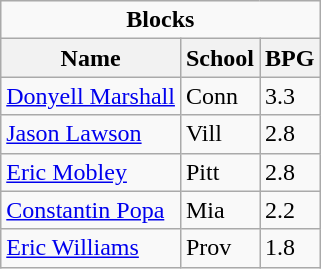<table class="wikitable">
<tr>
<td colspan=3 style="text-align:center;"><strong>Blocks</strong></td>
</tr>
<tr>
<th>Name</th>
<th>School</th>
<th>BPG</th>
</tr>
<tr>
<td><a href='#'>Donyell Marshall</a></td>
<td>Conn</td>
<td>3.3</td>
</tr>
<tr>
<td><a href='#'>Jason Lawson</a></td>
<td>Vill</td>
<td>2.8</td>
</tr>
<tr>
<td><a href='#'>Eric Mobley</a></td>
<td>Pitt</td>
<td>2.8</td>
</tr>
<tr>
<td><a href='#'>Constantin Popa</a></td>
<td>Mia</td>
<td>2.2</td>
</tr>
<tr>
<td><a href='#'>Eric Williams</a></td>
<td>Prov</td>
<td>1.8</td>
</tr>
</table>
